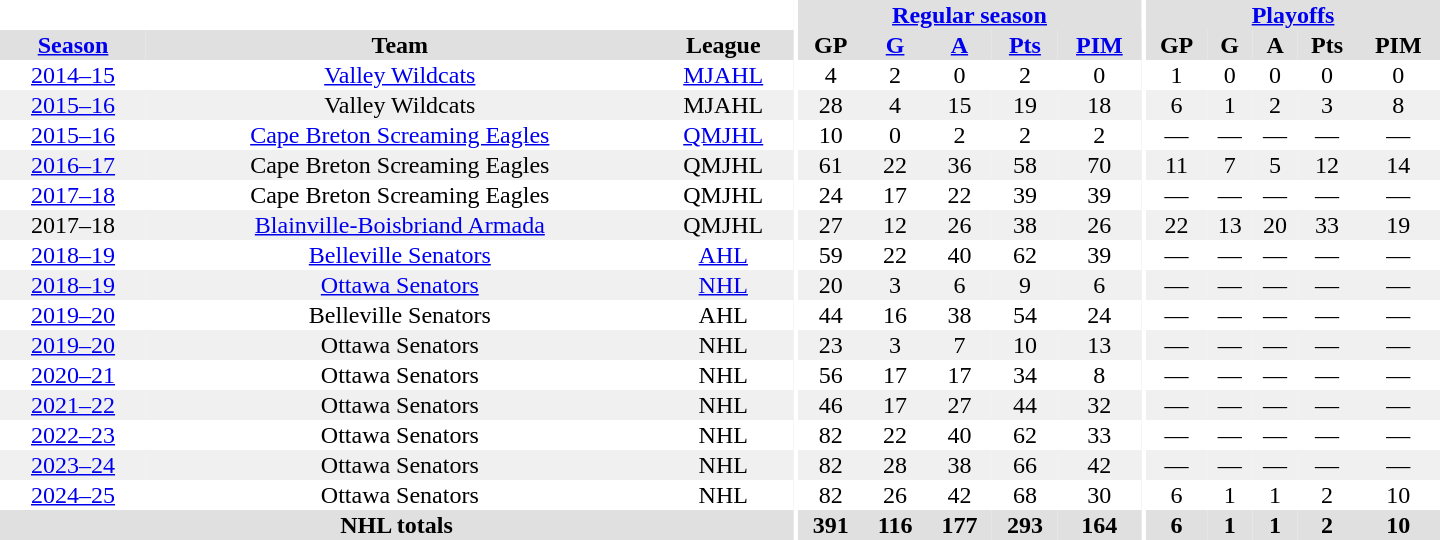<table border="0" cellpadding="1" cellspacing="0" style="text-align:center; width:60em">
<tr bgcolor="#e0e0e0">
<th colspan="3" bgcolor="#ffffff"></th>
<th rowspan="99" bgcolor="#ffffff"></th>
<th colspan="5"><a href='#'>Regular season</a></th>
<th rowspan="99" bgcolor="#ffffff"></th>
<th colspan="5"><a href='#'>Playoffs</a></th>
</tr>
<tr bgcolor="#e0e0e0">
<th><a href='#'>Season</a></th>
<th>Team</th>
<th>League</th>
<th>GP</th>
<th><a href='#'>G</a></th>
<th><a href='#'>A</a></th>
<th><a href='#'>Pts</a></th>
<th><a href='#'>PIM</a></th>
<th>GP</th>
<th>G</th>
<th>A</th>
<th>Pts</th>
<th>PIM</th>
</tr>
<tr>
<td><a href='#'>2014–15</a></td>
<td><a href='#'>Valley Wildcats</a></td>
<td><a href='#'>MJAHL</a></td>
<td>4</td>
<td>2</td>
<td>0</td>
<td>2</td>
<td>0</td>
<td>1</td>
<td>0</td>
<td>0</td>
<td>0</td>
<td>0</td>
</tr>
<tr bgcolor="#f0f0f0">
<td><a href='#'>2015–16</a></td>
<td>Valley Wildcats</td>
<td>MJAHL</td>
<td>28</td>
<td>4</td>
<td>15</td>
<td>19</td>
<td>18</td>
<td>6</td>
<td>1</td>
<td>2</td>
<td>3</td>
<td>8</td>
</tr>
<tr>
<td><a href='#'>2015–16</a></td>
<td><a href='#'>Cape Breton Screaming Eagles</a></td>
<td><a href='#'>QMJHL</a></td>
<td>10</td>
<td>0</td>
<td>2</td>
<td>2</td>
<td>2</td>
<td>—</td>
<td>—</td>
<td>—</td>
<td>—</td>
<td>—</td>
</tr>
<tr bgcolor="#f0f0f0">
<td><a href='#'>2016–17</a></td>
<td>Cape Breton Screaming Eagles</td>
<td>QMJHL</td>
<td>61</td>
<td>22</td>
<td>36</td>
<td>58</td>
<td>70</td>
<td>11</td>
<td>7</td>
<td>5</td>
<td>12</td>
<td>14</td>
</tr>
<tr>
<td><a href='#'>2017–18</a></td>
<td>Cape Breton Screaming Eagles</td>
<td>QMJHL</td>
<td>24</td>
<td>17</td>
<td>22</td>
<td>39</td>
<td>39</td>
<td>—</td>
<td>—</td>
<td>—</td>
<td>—</td>
<td>—</td>
</tr>
<tr bgcolor="#f0f0f0">
<td>2017–18</td>
<td><a href='#'>Blainville-Boisbriand Armada</a></td>
<td>QMJHL</td>
<td>27</td>
<td>12</td>
<td>26</td>
<td>38</td>
<td>26</td>
<td>22</td>
<td>13</td>
<td>20</td>
<td>33</td>
<td>19</td>
</tr>
<tr>
<td><a href='#'>2018–19</a></td>
<td><a href='#'>Belleville Senators</a></td>
<td><a href='#'>AHL</a></td>
<td>59</td>
<td>22</td>
<td>40</td>
<td>62</td>
<td>39</td>
<td>—</td>
<td>—</td>
<td>—</td>
<td>—</td>
<td>—</td>
</tr>
<tr bgcolor="#f0f0f0">
<td><a href='#'>2018–19</a></td>
<td><a href='#'>Ottawa Senators</a></td>
<td><a href='#'>NHL</a></td>
<td>20</td>
<td>3</td>
<td>6</td>
<td>9</td>
<td>6</td>
<td>—</td>
<td>—</td>
<td>—</td>
<td>—</td>
<td>—</td>
</tr>
<tr>
<td><a href='#'>2019–20</a></td>
<td>Belleville Senators</td>
<td>AHL</td>
<td>44</td>
<td>16</td>
<td>38</td>
<td>54</td>
<td>24</td>
<td>—</td>
<td>—</td>
<td>—</td>
<td>—</td>
<td>—</td>
</tr>
<tr bgcolor="#f0f0f0">
<td><a href='#'>2019–20</a></td>
<td>Ottawa Senators</td>
<td>NHL</td>
<td>23</td>
<td>3</td>
<td>7</td>
<td>10</td>
<td>13</td>
<td>—</td>
<td>—</td>
<td>—</td>
<td>—</td>
<td>—</td>
</tr>
<tr>
<td><a href='#'>2020–21</a></td>
<td>Ottawa Senators</td>
<td>NHL</td>
<td>56</td>
<td>17</td>
<td>17</td>
<td>34</td>
<td>8</td>
<td>—</td>
<td>—</td>
<td>—</td>
<td>—</td>
<td>—</td>
</tr>
<tr bgcolor="#f0f0f0">
<td><a href='#'>2021–22</a></td>
<td>Ottawa Senators</td>
<td>NHL</td>
<td>46</td>
<td>17</td>
<td>27</td>
<td>44</td>
<td>32</td>
<td>—</td>
<td>—</td>
<td>—</td>
<td>—</td>
<td>—</td>
</tr>
<tr>
<td><a href='#'>2022–23</a></td>
<td>Ottawa Senators</td>
<td>NHL</td>
<td>82</td>
<td>22</td>
<td>40</td>
<td>62</td>
<td>33</td>
<td>—</td>
<td>—</td>
<td>—</td>
<td>—</td>
<td>—</td>
</tr>
<tr bgcolor="#f0f0f0">
<td><a href='#'>2023–24</a></td>
<td>Ottawa Senators</td>
<td>NHL</td>
<td>82</td>
<td>28</td>
<td>38</td>
<td>66</td>
<td>42</td>
<td>—</td>
<td>—</td>
<td>—</td>
<td>—</td>
<td>—</td>
</tr>
<tr>
<td><a href='#'>2024–25</a></td>
<td>Ottawa Senators</td>
<td>NHL</td>
<td>82</td>
<td>26</td>
<td>42</td>
<td>68</td>
<td>30</td>
<td>6</td>
<td>1</td>
<td>1</td>
<td>2</td>
<td>10</td>
</tr>
<tr bgcolor="#e0e0e0">
<th colspan="3">NHL totals</th>
<th>391</th>
<th>116</th>
<th>177</th>
<th>293</th>
<th>164</th>
<th>6</th>
<th>1</th>
<th>1</th>
<th>2</th>
<th>10</th>
</tr>
</table>
